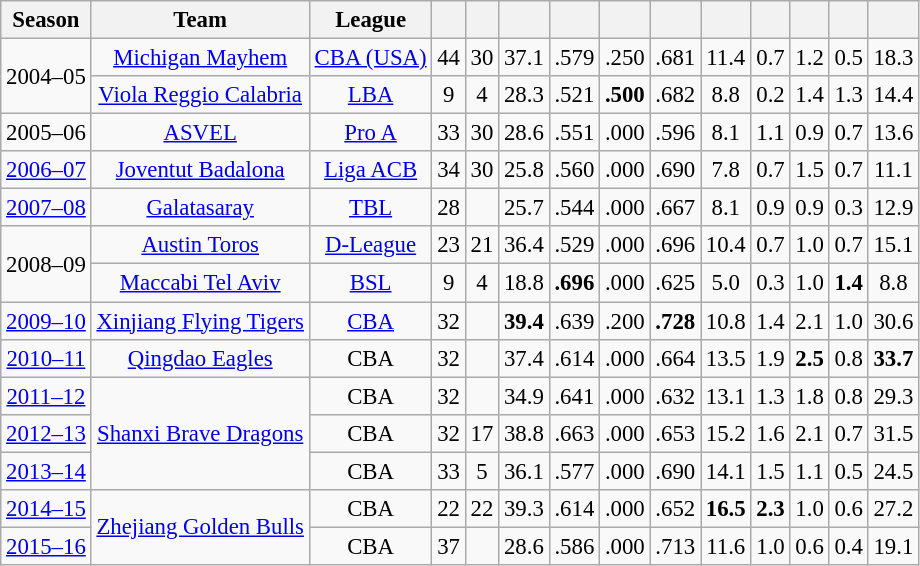<table class="wikitable sortable" style="font-size:95%; text-align:center;">
<tr>
<th>Season</th>
<th>Team</th>
<th>League</th>
<th></th>
<th></th>
<th></th>
<th></th>
<th></th>
<th></th>
<th></th>
<th></th>
<th></th>
<th></th>
<th></th>
</tr>
<tr>
<td rowspan="2">2004–05</td>
<td><a href='#'>Michigan Mayhem</a></td>
<td><a href='#'>CBA (USA)</a></td>
<td>44</td>
<td>30</td>
<td>37.1</td>
<td>.579</td>
<td>.250</td>
<td>.681</td>
<td>11.4</td>
<td>0.7</td>
<td>1.2</td>
<td>0.5</td>
<td>18.3</td>
</tr>
<tr>
<td><a href='#'>Viola Reggio Calabria</a></td>
<td><a href='#'>LBA</a></td>
<td>9</td>
<td>4</td>
<td>28.3</td>
<td>.521</td>
<td><strong>.500</strong></td>
<td>.682</td>
<td>8.8</td>
<td>0.2</td>
<td>1.4</td>
<td>1.3</td>
<td>14.4</td>
</tr>
<tr>
<td>2005–06</td>
<td><a href='#'>ASVEL</a></td>
<td><a href='#'>Pro A</a></td>
<td>33</td>
<td>30</td>
<td>28.6</td>
<td>.551</td>
<td>.000</td>
<td>.596</td>
<td>8.1</td>
<td>1.1</td>
<td>0.9</td>
<td>0.7</td>
<td>13.6</td>
</tr>
<tr>
<td><a href='#'>2006–07</a></td>
<td><a href='#'>Joventut Badalona</a></td>
<td><a href='#'>Liga ACB</a></td>
<td>34</td>
<td>30</td>
<td>25.8</td>
<td>.560</td>
<td>.000</td>
<td>.690</td>
<td>7.8</td>
<td>0.7</td>
<td>1.5</td>
<td>0.7</td>
<td>11.1</td>
</tr>
<tr>
<td><a href='#'>2007–08</a></td>
<td><a href='#'>Galatasaray</a></td>
<td><a href='#'>TBL</a></td>
<td>28</td>
<td></td>
<td>25.7</td>
<td>.544</td>
<td>.000</td>
<td>.667</td>
<td>8.1</td>
<td>0.9</td>
<td>0.9</td>
<td>0.3</td>
<td>12.9</td>
</tr>
<tr>
<td rowspan="2">2008–09</td>
<td><a href='#'>Austin Toros</a></td>
<td><a href='#'>D-League</a></td>
<td>23</td>
<td>21</td>
<td>36.4</td>
<td>.529</td>
<td>.000</td>
<td>.696</td>
<td>10.4</td>
<td>0.7</td>
<td>1.0</td>
<td>0.7</td>
<td>15.1</td>
</tr>
<tr>
<td><a href='#'>Maccabi Tel Aviv</a></td>
<td><a href='#'>BSL</a></td>
<td>9</td>
<td>4</td>
<td>18.8</td>
<td><strong>.696</strong></td>
<td>.000</td>
<td>.625</td>
<td>5.0</td>
<td>0.3</td>
<td>1.0</td>
<td><strong>1.4</strong></td>
<td>8.8</td>
</tr>
<tr>
<td><a href='#'>2009–10</a></td>
<td><a href='#'>Xinjiang Flying Tigers</a></td>
<td><a href='#'>CBA</a></td>
<td>32</td>
<td></td>
<td><strong>39.4</strong></td>
<td>.639</td>
<td>.200</td>
<td><strong>.728</strong></td>
<td>10.8</td>
<td>1.4</td>
<td>2.1</td>
<td>1.0</td>
<td>30.6</td>
</tr>
<tr>
<td><a href='#'>2010–11</a></td>
<td><a href='#'>Qingdao Eagles</a></td>
<td>CBA</td>
<td>32</td>
<td></td>
<td>37.4</td>
<td>.614</td>
<td>.000</td>
<td>.664</td>
<td>13.5</td>
<td>1.9</td>
<td><strong>2.5</strong></td>
<td>0.8</td>
<td><strong>33.7</strong></td>
</tr>
<tr>
<td><a href='#'>2011–12</a></td>
<td rowspan="3"><a href='#'>Shanxi Brave Dragons</a></td>
<td>CBA</td>
<td>32</td>
<td></td>
<td>34.9</td>
<td>.641</td>
<td>.000</td>
<td>.632</td>
<td>13.1</td>
<td>1.3</td>
<td>1.8</td>
<td>0.8</td>
<td>29.3</td>
</tr>
<tr>
<td><a href='#'>2012–13</a></td>
<td>CBA</td>
<td>32</td>
<td>17</td>
<td>38.8</td>
<td>.663</td>
<td>.000</td>
<td>.653</td>
<td>15.2</td>
<td>1.6</td>
<td>2.1</td>
<td>0.7</td>
<td>31.5</td>
</tr>
<tr>
<td><a href='#'>2013–14</a></td>
<td>CBA</td>
<td>33</td>
<td>5</td>
<td>36.1</td>
<td>.577</td>
<td>.000</td>
<td>.690</td>
<td>14.1</td>
<td>1.5</td>
<td>1.1</td>
<td>0.5</td>
<td>24.5</td>
</tr>
<tr>
<td><a href='#'>2014–15</a></td>
<td rowspan="2"><a href='#'>Zhejiang Golden Bulls</a></td>
<td>CBA</td>
<td>22</td>
<td>22</td>
<td>39.3</td>
<td>.614</td>
<td>.000</td>
<td>.652</td>
<td><strong>16.5</strong></td>
<td><strong>2.3</strong></td>
<td>1.0</td>
<td>0.6</td>
<td>27.2</td>
</tr>
<tr>
<td><a href='#'>2015–16</a></td>
<td>CBA</td>
<td>37</td>
<td></td>
<td>28.6</td>
<td>.586</td>
<td>.000</td>
<td>.713</td>
<td>11.6</td>
<td>1.0</td>
<td>0.6</td>
<td>0.4</td>
<td>19.1</td>
</tr>
</table>
